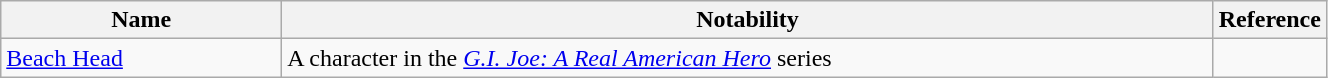<table class="wikitable sortable" style="width:70%">
<tr>
<th width="180">Name</th>
<th>Notability</th>
<th width="10" class="unsortable">Reference</th>
</tr>
<tr>
<td><a href='#'>Beach Head</a></td>
<td>A character in the <em><a href='#'>G.I. Joe: A Real American Hero</a></em> series</td>
<td align="center"></td>
</tr>
</table>
